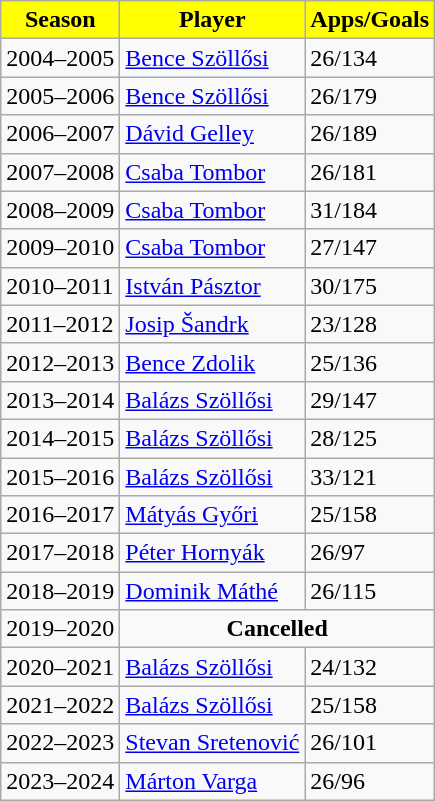<table class="wikitable">
<tr>
<th style="color:black; background:yellow">Season</th>
<th style="color:black; background:yellow">Player</th>
<th style="color:black; background:yellow">Apps/Goals</th>
</tr>
<tr>
<td>2004–2005</td>
<td> <a href='#'>Bence Szöllősi</a></td>
<td>26/134</td>
</tr>
<tr>
<td>2005–2006</td>
<td> <a href='#'>Bence Szöllősi</a></td>
<td>26/179</td>
</tr>
<tr>
<td>2006–2007</td>
<td> <a href='#'>Dávid Gelley</a></td>
<td>26/189</td>
</tr>
<tr>
<td>2007–2008</td>
<td> <a href='#'>Csaba Tombor</a></td>
<td>26/181</td>
</tr>
<tr>
<td>2008–2009</td>
<td> <a href='#'>Csaba Tombor</a></td>
<td>31/184</td>
</tr>
<tr>
<td>2009–2010</td>
<td> <a href='#'>Csaba Tombor</a></td>
<td>27/147</td>
</tr>
<tr>
<td>2010–2011</td>
<td> <a href='#'>István Pásztor</a></td>
<td>30/175</td>
</tr>
<tr>
<td>2011–2012</td>
<td> <a href='#'>Josip Šandrk</a></td>
<td>23/128</td>
</tr>
<tr>
<td>2012–2013</td>
<td> <a href='#'>Bence Zdolik</a></td>
<td>25/136</td>
</tr>
<tr>
<td>2013–2014</td>
<td> <a href='#'>Balázs Szöllősi</a></td>
<td>29/147</td>
</tr>
<tr>
<td>2014–2015</td>
<td> <a href='#'>Balázs Szöllősi</a></td>
<td>28/125</td>
</tr>
<tr>
<td>2015–2016</td>
<td> <a href='#'>Balázs Szöllősi</a></td>
<td>33/121</td>
</tr>
<tr>
<td>2016–2017</td>
<td> <a href='#'>Mátyás Győri</a></td>
<td>25/158</td>
</tr>
<tr>
<td>2017–2018</td>
<td> <a href='#'>Péter Hornyák</a></td>
<td>26/97</td>
</tr>
<tr>
<td>2018–2019</td>
<td> <a href='#'>Dominik Máthé</a></td>
<td>26/115</td>
</tr>
<tr>
<td>2019–2020</td>
<td colspan=2 align=center><strong>Cancelled</strong></td>
</tr>
<tr>
<td>2020–2021</td>
<td> <a href='#'>Balázs Szöllősi</a></td>
<td>24/132</td>
</tr>
<tr>
<td>2021–2022</td>
<td> <a href='#'>Balázs Szöllősi</a></td>
<td>25/158</td>
</tr>
<tr>
<td>2022–2023</td>
<td> <a href='#'>Stevan Sretenović</a></td>
<td>26/101</td>
</tr>
<tr>
<td>2023–2024</td>
<td> <a href='#'>Márton Varga</a></td>
<td>26/96</td>
</tr>
</table>
